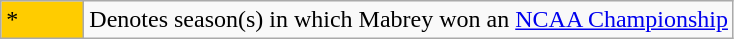<table class="wikitable">
<tr>
<td style="background:#ffcc00; width:3em;">*</td>
<td>Denotes season(s) in which Mabrey won an <a href='#'>NCAA Championship</a></td>
</tr>
</table>
